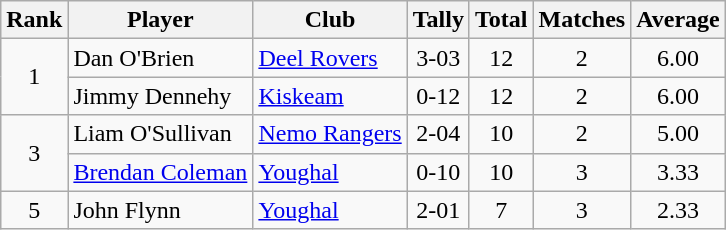<table class="wikitable">
<tr>
<th>Rank</th>
<th>Player</th>
<th>Club</th>
<th>Tally</th>
<th>Total</th>
<th>Matches</th>
<th>Average</th>
</tr>
<tr>
<td rowspan="2" style="text-align:center;">1</td>
<td>Dan O'Brien</td>
<td><a href='#'>Deel Rovers</a></td>
<td align=center>3-03</td>
<td align=center>12</td>
<td align=center>2</td>
<td align=center>6.00</td>
</tr>
<tr>
<td>Jimmy Dennehy</td>
<td><a href='#'>Kiskeam</a></td>
<td align=center>0-12</td>
<td align=center>12</td>
<td align=center>2</td>
<td align=center>6.00</td>
</tr>
<tr>
<td rowspan="2" style="text-align:center;">3</td>
<td>Liam O'Sullivan</td>
<td><a href='#'>Nemo Rangers</a></td>
<td align=center>2-04</td>
<td align=center>10</td>
<td align=center>2</td>
<td align=center>5.00</td>
</tr>
<tr>
<td><a href='#'>Brendan Coleman</a></td>
<td><a href='#'>Youghal</a></td>
<td align=center>0-10</td>
<td align=center>10</td>
<td align=center>3</td>
<td align=center>3.33</td>
</tr>
<tr>
<td rowspan="1" style="text-align:center;">5</td>
<td>John Flynn</td>
<td><a href='#'>Youghal</a></td>
<td align=center>2-01</td>
<td align=center>7</td>
<td align=center>3</td>
<td align=center>2.33</td>
</tr>
</table>
